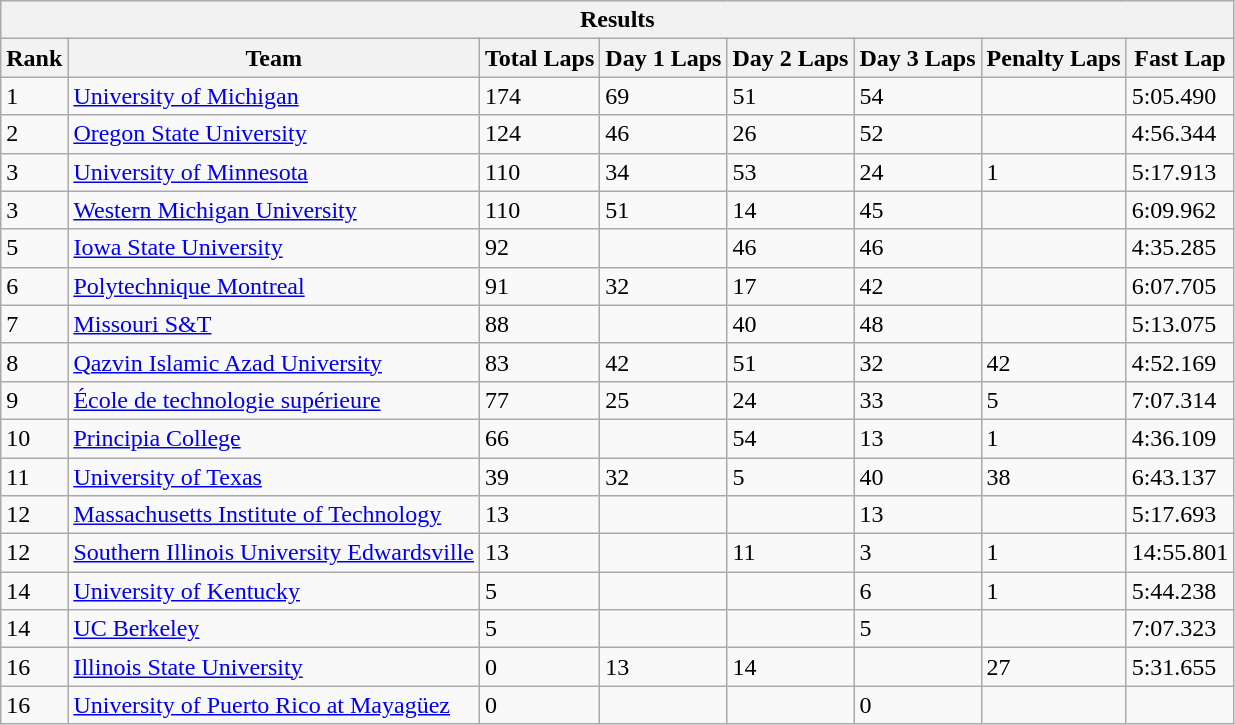<table class="wikitable collapsible collapsed" style="min-width:50em;">
<tr>
<th colspan=8>Results</th>
</tr>
<tr>
<th>Rank</th>
<th>Team</th>
<th>Total Laps</th>
<th>Day 1 Laps</th>
<th>Day 2 Laps</th>
<th>Day 3 Laps</th>
<th>Penalty Laps</th>
<th>Fast Lap</th>
</tr>
<tr>
<td>1</td>
<td><a href='#'>University of Michigan</a></td>
<td>174</td>
<td>69</td>
<td>51</td>
<td>54</td>
<td></td>
<td>5:05.490</td>
</tr>
<tr>
<td>2</td>
<td><a href='#'>Oregon State University</a></td>
<td>124</td>
<td>46</td>
<td>26</td>
<td>52</td>
<td></td>
<td>4:56.344</td>
</tr>
<tr>
<td>3</td>
<td><a href='#'>University of Minnesota</a></td>
<td>110</td>
<td>34</td>
<td>53</td>
<td>24</td>
<td>1</td>
<td>5:17.913</td>
</tr>
<tr>
<td>3</td>
<td><a href='#'>Western Michigan University</a></td>
<td>110</td>
<td>51</td>
<td>14</td>
<td>45</td>
<td></td>
<td>6:09.962</td>
</tr>
<tr>
<td>5</td>
<td><a href='#'>Iowa State University</a></td>
<td>92</td>
<td></td>
<td>46</td>
<td>46</td>
<td></td>
<td>4:35.285</td>
</tr>
<tr>
<td>6</td>
<td><a href='#'>Polytechnique Montreal</a></td>
<td>91</td>
<td>32</td>
<td>17</td>
<td>42</td>
<td></td>
<td>6:07.705</td>
</tr>
<tr>
<td>7</td>
<td><a href='#'>Missouri S&T</a></td>
<td>88</td>
<td></td>
<td>40</td>
<td>48</td>
<td></td>
<td>5:13.075</td>
</tr>
<tr>
<td>8</td>
<td><a href='#'>Qazvin Islamic Azad University</a></td>
<td>83</td>
<td>42</td>
<td>51</td>
<td>32</td>
<td>42</td>
<td>4:52.169</td>
</tr>
<tr>
<td>9</td>
<td><a href='#'>École de technologie supérieure</a></td>
<td>77</td>
<td>25</td>
<td>24</td>
<td>33</td>
<td>5</td>
<td>7:07.314</td>
</tr>
<tr>
<td>10</td>
<td><a href='#'>Principia College</a></td>
<td>66</td>
<td></td>
<td>54</td>
<td>13</td>
<td>1</td>
<td>4:36.109</td>
</tr>
<tr>
<td>11</td>
<td><a href='#'>University of Texas</a></td>
<td>39</td>
<td>32</td>
<td>5</td>
<td>40</td>
<td>38</td>
<td>6:43.137</td>
</tr>
<tr>
<td>12</td>
<td><a href='#'>Massachusetts Institute of Technology</a></td>
<td>13</td>
<td></td>
<td></td>
<td>13</td>
<td></td>
<td>5:17.693</td>
</tr>
<tr>
<td>12</td>
<td><a href='#'>Southern Illinois University Edwardsville</a></td>
<td>13</td>
<td></td>
<td>11</td>
<td>3</td>
<td>1</td>
<td>14:55.801</td>
</tr>
<tr>
<td>14</td>
<td><a href='#'>University of Kentucky</a></td>
<td>5</td>
<td></td>
<td></td>
<td>6</td>
<td>1</td>
<td>5:44.238</td>
</tr>
<tr>
<td>14</td>
<td><a href='#'>UC Berkeley</a></td>
<td>5</td>
<td></td>
<td></td>
<td>5</td>
<td></td>
<td>7:07.323</td>
</tr>
<tr>
<td>16</td>
<td><a href='#'>Illinois State University</a></td>
<td>0</td>
<td>13</td>
<td>14</td>
<td></td>
<td>27</td>
<td>5:31.655</td>
</tr>
<tr>
<td>16</td>
<td><a href='#'>University of Puerto Rico at Mayagüez</a></td>
<td>0</td>
<td></td>
<td></td>
<td>0</td>
<td></td>
<td></td>
</tr>
</table>
